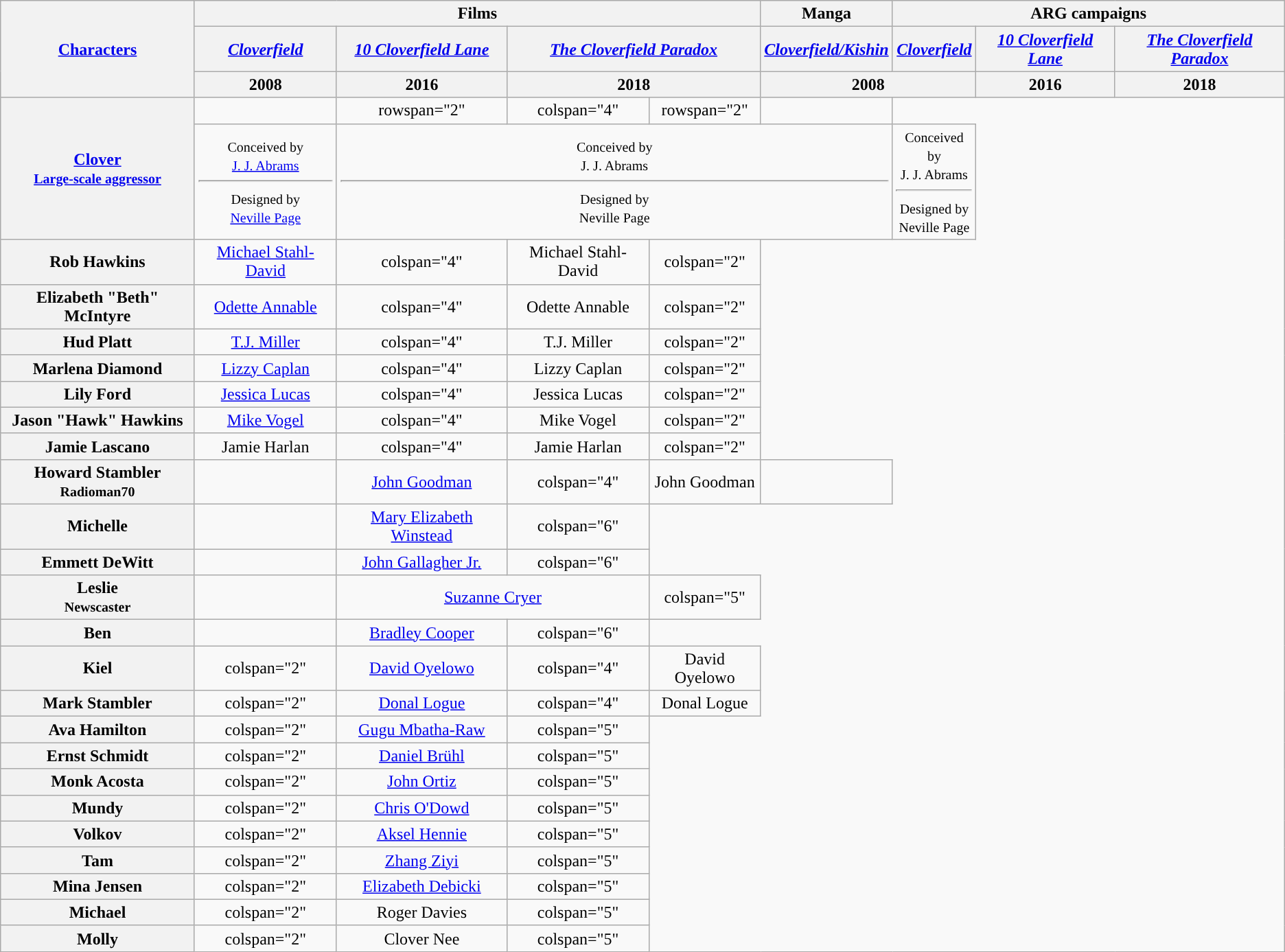<table class="wikitable" style="text-align:center;">
<tr>
<th rowspan="3"><a href='#'>Characters</a></th>
<th colspan="4">Films</th>
<th>Manga</th>
<th colspan="3">ARG campaigns</th>
</tr>
<tr>
<th><em><a href='#'>Cloverfield</a></em></th>
<th><em><a href='#'>10 Cloverfield Lane</a></em></th>
<th colspan="2"><em><a href='#'>The Cloverfield Paradox</a></em></th>
<th><em><a href='#'>Cloverfield/Kishin</a></em></th>
<th><em><a href='#'>Cloverfield</a></em></th>
<th><em><a href='#'>10 Cloverfield Lane</a></em></th>
<th><em><a href='#'>The Cloverfield Paradox</a></em></th>
</tr>
<tr>
<th>2008</th>
<th>2016</th>
<th colspan="2">2018</th>
<th colspan="2">2008</th>
<th>2016</th>
<th>2018</th>
</tr>
<tr>
<th rowspan="2"><a href='#'>Clover<br><small>Large-scale aggressor</small></a></th>
<td></td>
<td>rowspan="2" </td>
<td>colspan="4" </td>
<td>rowspan="2" </td>
<td></td>
</tr>
<tr>
<td><small>Conceived by<br><a href='#'>J. J. Abrams</a><hr>Designed by<br><a href='#'>Neville Page</a></small></td>
<td colspan="4"><small>Conceived by<br>J. J. Abrams<hr>Designed by<br>Neville Page</small></td>
<td><small>Conceived by<br>J. J. Abrams<hr>Designed by<br>Neville Page</small></td>
</tr>
<tr>
<th>Rob Hawkins</th>
<td><a href='#'>Michael Stahl-David</a></td>
<td>colspan="4" </td>
<td>Michael Stahl-David</td>
<td>colspan="2" </td>
</tr>
<tr>
<th>Elizabeth "Beth" McIntyre</th>
<td><a href='#'>Odette Annable</a></td>
<td>colspan="4" </td>
<td>Odette Annable</td>
<td>colspan="2" </td>
</tr>
<tr>
<th>Hud Platt</th>
<td><a href='#'>T.J. Miller</a></td>
<td>colspan="4" </td>
<td>T.J. Miller</td>
<td>colspan="2" </td>
</tr>
<tr>
<th>Marlena Diamond</th>
<td><a href='#'>Lizzy Caplan</a></td>
<td>colspan="4" </td>
<td>Lizzy Caplan</td>
<td>colspan="2" </td>
</tr>
<tr>
<th>Lily Ford</th>
<td><a href='#'>Jessica Lucas</a></td>
<td>colspan="4" </td>
<td>Jessica Lucas</td>
<td>colspan="2" </td>
</tr>
<tr>
<th>Jason "Hawk" Hawkins</th>
<td><a href='#'>Mike Vogel</a></td>
<td>colspan="4" </td>
<td>Mike Vogel</td>
<td>colspan="2" </td>
</tr>
<tr>
<th>Jamie Lascano</th>
<td>Jamie Harlan</td>
<td>colspan="4" </td>
<td>Jamie Harlan</td>
<td>colspan="2" </td>
</tr>
<tr>
<th>Howard Stambler<br><small>Radioman70</small></th>
<td></td>
<td><a href='#'>John Goodman</a></td>
<td>colspan="4" </td>
<td>John Goodman</td>
<td></td>
</tr>
<tr>
<th>Michelle</th>
<td></td>
<td><a href='#'>Mary Elizabeth Winstead</a></td>
<td>colspan="6" </td>
</tr>
<tr>
<th>Emmett DeWitt</th>
<td></td>
<td><a href='#'>John Gallagher Jr.</a></td>
<td>colspan="6" </td>
</tr>
<tr>
<th>Leslie<br><small>Newscaster</small></th>
<td></td>
<td colspan="2"><a href='#'>Suzanne Cryer</a></td>
<td>colspan="5" </td>
</tr>
<tr>
<th>Ben</th>
<td></td>
<td><a href='#'>Bradley Cooper</a></td>
<td>colspan="6" </td>
</tr>
<tr>
<th>Kiel</th>
<td>colspan="2" </td>
<td><a href='#'>David Oyelowo</a></td>
<td>colspan="4" </td>
<td>David Oyelowo</td>
</tr>
<tr>
<th>Mark Stambler</th>
<td>colspan="2" </td>
<td><a href='#'>Donal Logue</a></td>
<td>colspan="4" </td>
<td>Donal Logue</td>
</tr>
<tr>
<th>Ava Hamilton</th>
<td>colspan="2" </td>
<td><a href='#'>Gugu Mbatha-Raw</a></td>
<td>colspan="5" </td>
</tr>
<tr>
<th>Ernst Schmidt</th>
<td>colspan="2" </td>
<td><a href='#'>Daniel Brühl</a></td>
<td>colspan="5" </td>
</tr>
<tr>
<th>Monk Acosta</th>
<td>colspan="2" </td>
<td><a href='#'>John Ortiz</a></td>
<td>colspan="5" </td>
</tr>
<tr>
<th>Mundy</th>
<td>colspan="2" </td>
<td><a href='#'>Chris O'Dowd</a></td>
<td>colspan="5" </td>
</tr>
<tr>
<th>Volkov</th>
<td>colspan="2" </td>
<td><a href='#'>Aksel Hennie</a></td>
<td>colspan="5" </td>
</tr>
<tr>
<th>Tam</th>
<td>colspan="2" </td>
<td><a href='#'>Zhang Ziyi</a></td>
<td>colspan="5" </td>
</tr>
<tr>
<th>Mina Jensen</th>
<td>colspan="2" </td>
<td><a href='#'>Elizabeth Debicki</a></td>
<td>colspan="5" </td>
</tr>
<tr>
<th>Michael</th>
<td>colspan="2" </td>
<td>Roger Davies</td>
<td>colspan="5" </td>
</tr>
<tr>
<th>Molly</th>
<td>colspan="2" </td>
<td>Clover Nee</td>
<td>colspan="5" </td>
</tr>
</table>
